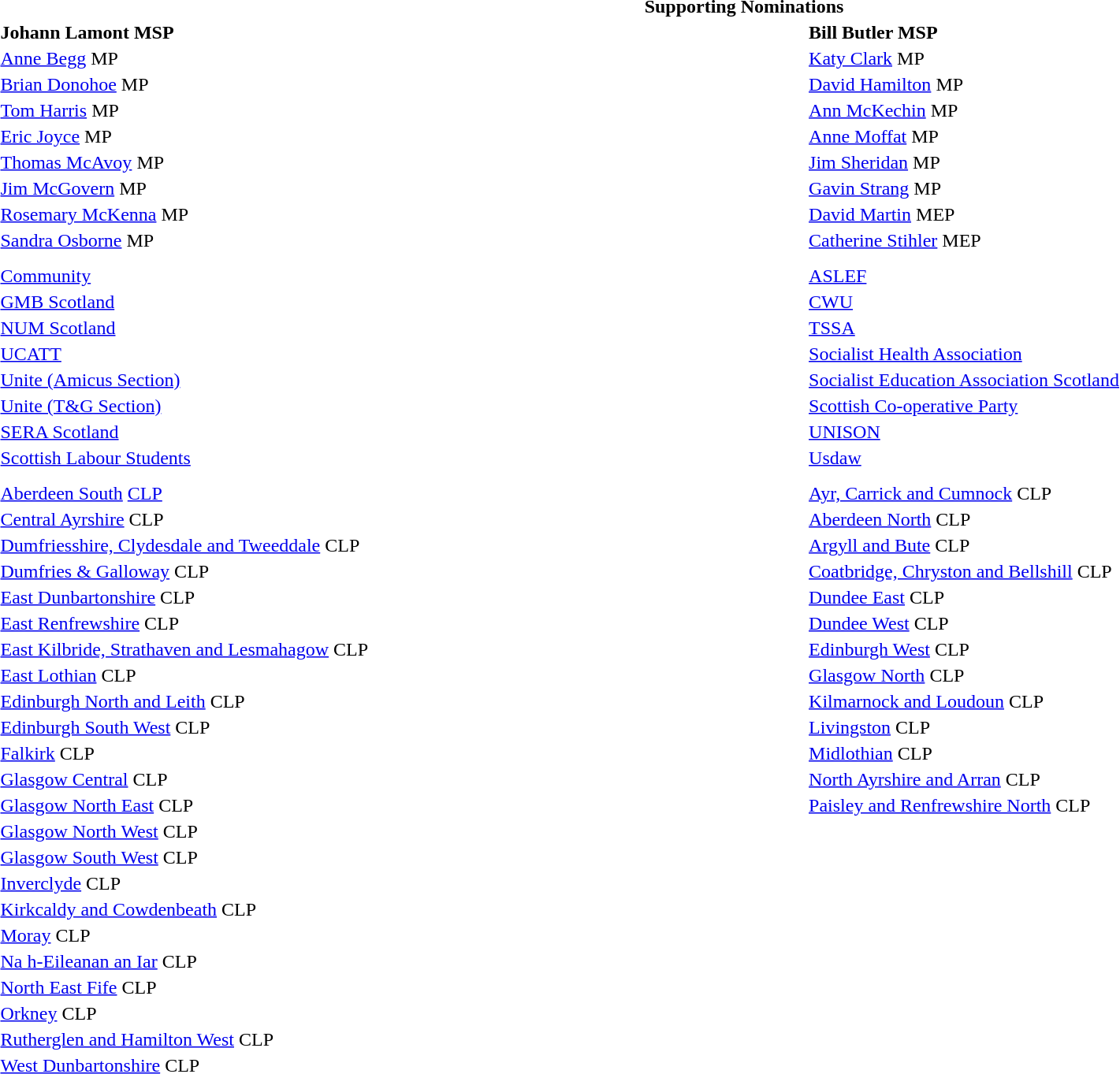<table class=" collapsible collapsed" width="100%">
<tr>
<th colspan="2">Supporting Nominations</th>
</tr>
<tr>
<td><strong>Johann Lamont MSP</strong></td>
<td><strong>Bill Butler MSP</strong></td>
</tr>
<tr>
<td><a href='#'>Anne Begg</a> MP</td>
<td><a href='#'>Katy Clark</a> MP</td>
</tr>
<tr>
<td><a href='#'>Brian Donohoe</a> MP</td>
<td><a href='#'>David Hamilton</a> MP</td>
</tr>
<tr>
<td><a href='#'>Tom Harris</a> MP</td>
<td><a href='#'>Ann McKechin</a> MP</td>
</tr>
<tr>
<td><a href='#'>Eric Joyce</a> MP</td>
<td><a href='#'>Anne Moffat</a> MP</td>
</tr>
<tr>
<td><a href='#'>Thomas McAvoy</a> MP</td>
<td><a href='#'>Jim Sheridan</a> MP</td>
</tr>
<tr>
<td><a href='#'>Jim McGovern</a> MP</td>
<td><a href='#'>Gavin Strang</a> MP</td>
</tr>
<tr>
<td><a href='#'>Rosemary McKenna</a> MP</td>
<td><a href='#'>David Martin</a> MEP</td>
</tr>
<tr>
<td><a href='#'>Sandra Osborne</a> MP</td>
<td><a href='#'>Catherine Stihler</a> MEP</td>
</tr>
<tr>
<td></td>
</tr>
<tr>
<td></td>
</tr>
<tr>
<td><a href='#'>Community</a></td>
<td><a href='#'>ASLEF</a></td>
</tr>
<tr>
<td><a href='#'>GMB Scotland</a></td>
<td><a href='#'>CWU</a></td>
</tr>
<tr>
<td><a href='#'>NUM Scotland</a></td>
<td><a href='#'>TSSA</a></td>
</tr>
<tr>
<td><a href='#'>UCATT</a></td>
<td><a href='#'>Socialist Health Association</a></td>
</tr>
<tr>
<td><a href='#'>Unite (Amicus Section)</a></td>
<td><a href='#'>Socialist Education Association Scotland</a></td>
</tr>
<tr>
<td><a href='#'>Unite (T&G Section)</a></td>
<td><a href='#'>Scottish Co-operative Party</a></td>
</tr>
<tr>
<td><a href='#'>SERA Scotland</a></td>
<td><a href='#'>UNISON</a></td>
</tr>
<tr>
<td><a href='#'>Scottish Labour Students</a></td>
<td><a href='#'>Usdaw</a></td>
</tr>
<tr>
<td></td>
</tr>
<tr>
<td></td>
</tr>
<tr>
<td><a href='#'>Aberdeen South</a> <a href='#'>CLP</a></td>
<td><a href='#'>Ayr, Carrick and Cumnock</a> CLP</td>
</tr>
<tr>
<td><a href='#'>Central Ayrshire</a> CLP</td>
<td><a href='#'>Aberdeen North</a> CLP</td>
</tr>
<tr>
<td><a href='#'>Dumfriesshire, Clydesdale and Tweeddale</a> CLP</td>
<td><a href='#'>Argyll and Bute</a> CLP</td>
</tr>
<tr>
<td><a href='#'>Dumfries & Galloway</a> CLP</td>
<td><a href='#'>Coatbridge, Chryston and Bellshill</a> CLP</td>
</tr>
<tr>
<td><a href='#'>East Dunbartonshire</a> CLP</td>
<td><a href='#'>Dundee East</a> CLP</td>
</tr>
<tr>
<td><a href='#'>East Renfrewshire</a> CLP</td>
<td><a href='#'>Dundee West</a> CLP</td>
</tr>
<tr>
<td><a href='#'>East Kilbride, Strathaven and Lesmahagow</a> CLP</td>
<td><a href='#'>Edinburgh West</a> CLP</td>
</tr>
<tr>
<td><a href='#'>East Lothian</a> CLP</td>
<td><a href='#'>Glasgow North</a> CLP</td>
</tr>
<tr>
<td><a href='#'>Edinburgh North and Leith</a> CLP</td>
<td><a href='#'>Kilmarnock and Loudoun</a> CLP</td>
</tr>
<tr>
<td><a href='#'>Edinburgh South West</a> CLP</td>
<td><a href='#'>Livingston</a> CLP</td>
</tr>
<tr>
<td><a href='#'>Falkirk</a> CLP</td>
<td><a href='#'>Midlothian</a> CLP</td>
</tr>
<tr>
<td><a href='#'>Glasgow Central</a> CLP</td>
<td><a href='#'>North Ayrshire and Arran</a> CLP</td>
</tr>
<tr>
<td><a href='#'>Glasgow North East</a> CLP</td>
<td><a href='#'>Paisley and Renfrewshire North</a> CLP</td>
</tr>
<tr>
<td><a href='#'>Glasgow North West</a> CLP</td>
<td></td>
</tr>
<tr>
<td><a href='#'>Glasgow South West</a> CLP</td>
<td></td>
</tr>
<tr>
<td><a href='#'>Inverclyde</a> CLP</td>
<td></td>
</tr>
<tr>
<td><a href='#'>Kirkcaldy and Cowdenbeath</a> CLP</td>
<td></td>
</tr>
<tr>
<td><a href='#'>Moray</a> CLP</td>
<td></td>
</tr>
<tr>
<td><a href='#'>Na h-Eileanan an Iar</a> CLP</td>
<td></td>
</tr>
<tr>
<td><a href='#'>North East Fife</a> CLP</td>
</tr>
<tr>
<td><a href='#'>Orkney</a> CLP</td>
</tr>
<tr>
<td><a href='#'>Rutherglen and Hamilton West</a> CLP</td>
</tr>
<tr>
<td><a href='#'>West Dunbartonshire</a> CLP</td>
</tr>
</table>
